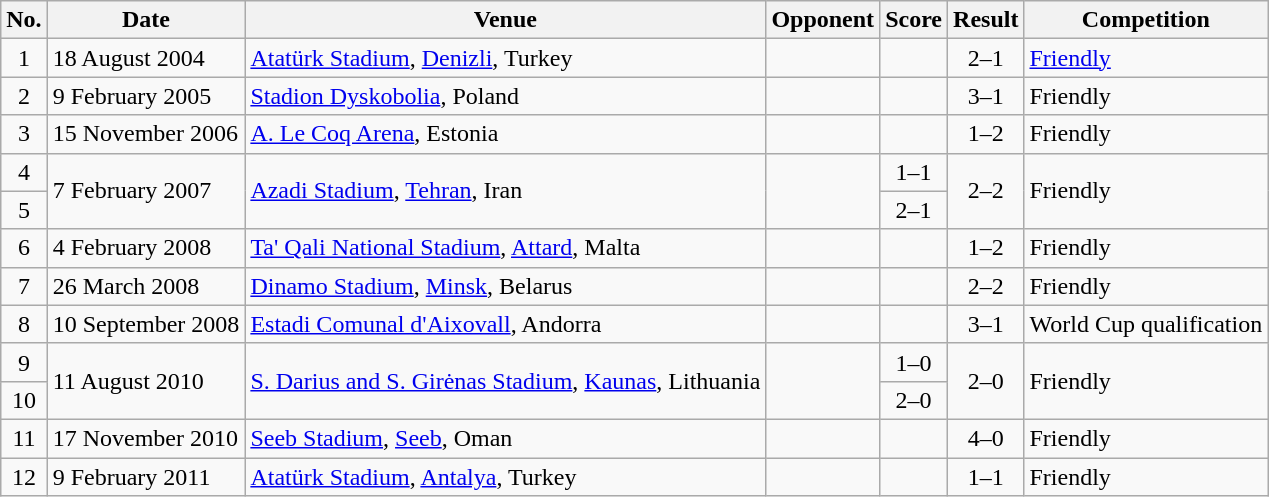<table class="wikitable sortable">
<tr>
<th scope="col">No.</th>
<th scope="col">Date</th>
<th scope="col">Venue</th>
<th scope="col">Opponent</th>
<th scope="col">Score</th>
<th scope="col">Result</th>
<th scope="col">Competition</th>
</tr>
<tr>
<td style="text-align:center">1</td>
<td>18 August 2004</td>
<td><a href='#'>Atatürk Stadium</a>, <a href='#'>Denizli</a>, Turkey</td>
<td></td>
<td></td>
<td style="text-align:center">2–1</td>
<td><a href='#'>Friendly</a></td>
</tr>
<tr>
<td style="text-align:center">2</td>
<td>9 February 2005</td>
<td><a href='#'>Stadion Dyskobolia</a>, Poland</td>
<td></td>
<td></td>
<td style="text-align:center">3–1</td>
<td>Friendly</td>
</tr>
<tr>
<td style="text-align:center">3</td>
<td>15 November 2006</td>
<td><a href='#'>A. Le Coq Arena</a>, Estonia</td>
<td></td>
<td></td>
<td style="text-align:center">1–2</td>
<td>Friendly</td>
</tr>
<tr>
<td style="text-align:center">4</td>
<td rowspan="2">7 February 2007</td>
<td rowspan="2"><a href='#'>Azadi Stadium</a>, <a href='#'>Tehran</a>, Iran</td>
<td rowspan="2"></td>
<td style="text-align:center">1–1</td>
<td rowspan="2" style="text-align:center">2–2</td>
<td rowspan="2">Friendly</td>
</tr>
<tr>
<td style="text-align:center">5</td>
<td style="text-align:center">2–1</td>
</tr>
<tr>
<td style="text-align:center">6</td>
<td>4 February 2008</td>
<td><a href='#'>Ta' Qali National Stadium</a>, <a href='#'>Attard</a>, Malta</td>
<td></td>
<td></td>
<td style="text-align:center">1–2</td>
<td>Friendly</td>
</tr>
<tr>
<td style="text-align:center">7</td>
<td>26 March 2008</td>
<td><a href='#'>Dinamo Stadium</a>, <a href='#'>Minsk</a>, Belarus</td>
<td></td>
<td></td>
<td style="text-align:center">2–2</td>
<td>Friendly</td>
</tr>
<tr>
<td style="text-align:center">8</td>
<td>10 September 2008</td>
<td><a href='#'>Estadi Comunal d'Aixovall</a>, Andorra</td>
<td></td>
<td></td>
<td style="text-align:center">3–1</td>
<td>World Cup qualification</td>
</tr>
<tr>
<td style="text-align:center">9</td>
<td rowspan="2">11 August 2010</td>
<td rowspan="2"><a href='#'>S. Darius and S. Girėnas Stadium</a>, <a href='#'>Kaunas</a>, Lithuania</td>
<td rowspan="2"></td>
<td style="text-align:center">1–0</td>
<td rowspan="2" style="text-align:center">2–0</td>
<td rowspan="2">Friendly</td>
</tr>
<tr>
<td style="text-align:center">10</td>
<td style="text-align:center">2–0</td>
</tr>
<tr>
<td style="text-align:center">11</td>
<td>17 November 2010</td>
<td><a href='#'>Seeb Stadium</a>, <a href='#'>Seeb</a>, Oman</td>
<td></td>
<td></td>
<td style="text-align:center">4–0</td>
<td>Friendly</td>
</tr>
<tr>
<td style="text-align:center">12</td>
<td>9 February 2011</td>
<td><a href='#'>Atatürk Stadium</a>, <a href='#'>Antalya</a>, Turkey</td>
<td> </td>
<td></td>
<td style="text-align:center">1–1</td>
<td>Friendly</td>
</tr>
</table>
